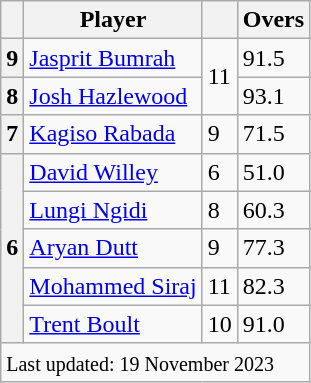<table class="wikitable sortable">
<tr>
<th></th>
<th class="unsortable">Player</th>
<th></th>
<th>Overs</th>
</tr>
<tr>
<th>9</th>
<td> <a href='#'>Jasprit Bumrah</a></td>
<td rowspan=2>11</td>
<td>91.5</td>
</tr>
<tr>
<th>8</th>
<td> <a href='#'>Josh Hazlewood</a></td>
<td>93.1</td>
</tr>
<tr>
<th>7</th>
<td> <a href='#'>Kagiso Rabada</a></td>
<td>9</td>
<td>71.5</td>
</tr>
<tr>
<th rowspan="5">6</th>
<td> <a href='#'>David Willey</a></td>
<td>6</td>
<td>51.0</td>
</tr>
<tr>
<td> <a href='#'>Lungi Ngidi</a></td>
<td>8</td>
<td>60.3</td>
</tr>
<tr>
<td> <a href='#'>Aryan Dutt</a></td>
<td>9</td>
<td>77.3</td>
</tr>
<tr>
<td> <a href='#'>Mohammed Siraj</a></td>
<td>11</td>
<td>82.3</td>
</tr>
<tr>
<td> <a href='#'>Trent Boult</a></td>
<td>10</td>
<td>91.0</td>
</tr>
<tr>
<td colspan="4"><small>Last updated: 19 November 2023</small></td>
</tr>
</table>
